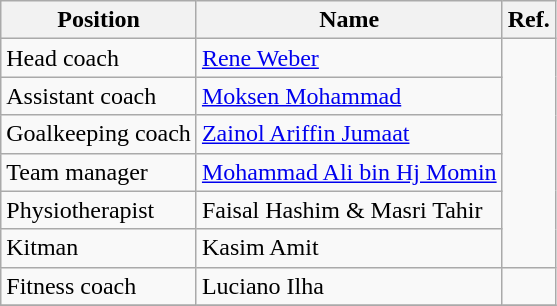<table class="wikitable">
<tr>
<th>Position</th>
<th>Name</th>
<th>Ref.</th>
</tr>
<tr>
<td>Head coach</td>
<td> <a href='#'>Rene Weber</a></td>
<td rowspan=6></td>
</tr>
<tr>
<td>Assistant coach</td>
<td> <a href='#'>Moksen Mohammad</a></td>
</tr>
<tr>
<td>Goalkeeping coach</td>
<td> <a href='#'>Zainol Ariffin Jumaat</a></td>
</tr>
<tr>
<td>Team manager</td>
<td> <a href='#'>Mohammad Ali bin Hj Momin</a></td>
</tr>
<tr>
<td>Physiotherapist</td>
<td> Faisal Hashim & Masri Tahir</td>
</tr>
<tr>
<td>Kitman</td>
<td> Kasim Amit</td>
</tr>
<tr>
<td>Fitness coach</td>
<td> Luciano Ilha</td>
<td></td>
</tr>
<tr>
</tr>
</table>
